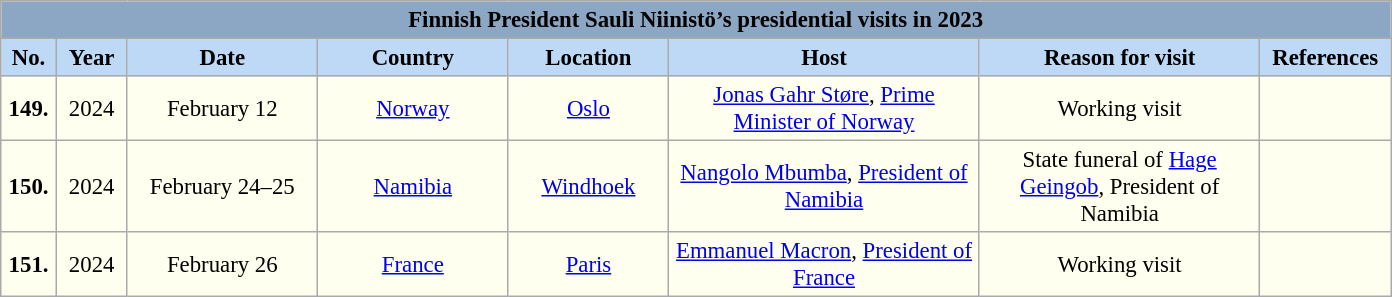<table class="wikitable" style="font-size:95%; text-align:center; background:#FFFFF0">
<tr>
<td colspan="8" style="background:#8CA7C4;"><strong>Finnish President Sauli Niinistö’s presidential visits in 2023</strong></td>
</tr>
<tr>
<th width=30 style=background:#BED9F6>No.</th>
<th width=40 style=background:#BED9F6>Year</th>
<th width=120 style=background:#BED9F6>Date</th>
<th width=120 style=background:#BED9F6>Country</th>
<th width=100 style=background:#BED9F6>Location</th>
<th width=200 style=background:#BED9F6>Host</th>
<th width=180 style=background:#BED9F6>Reason for visit</th>
<th width=80 style=background:#BED9F6>References</th>
</tr>
<tr>
<td><strong>149.</strong></td>
<td>2024</td>
<td>February 12</td>
<td> <a href='#'>Norway</a></td>
<td><a href='#'>Oslo</a></td>
<td><a href='#'>Jonas Gahr Støre</a>, <a href='#'>Prime Minister of Norway</a></td>
<td>Working visit</td>
<td></td>
</tr>
<tr>
<td><strong>150.</strong></td>
<td>2024</td>
<td>February 24–25</td>
<td> <a href='#'>Namibia</a></td>
<td><a href='#'>Windhoek</a></td>
<td><a href='#'>Nangolo Mbumba</a>, <a href='#'>President of Namibia</a></td>
<td>State funeral of <a href='#'>Hage Geingob</a>, President of Namibia</td>
<td></td>
</tr>
<tr>
<td><strong>151.</strong></td>
<td>2024</td>
<td>February 26</td>
<td> <a href='#'>France</a></td>
<td><a href='#'>Paris</a></td>
<td><a href='#'>Emmanuel Macron</a>, <a href='#'>President of France</a></td>
<td>Working visit</td>
<td></td>
</tr>
</table>
